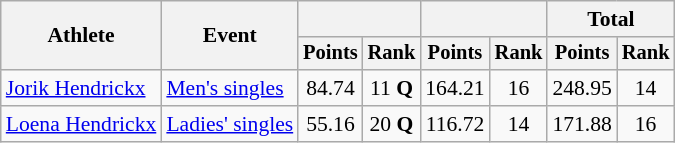<table class="wikitable" style="font-size:90%">
<tr>
<th rowspan="2">Athlete</th>
<th rowspan="2">Event</th>
<th colspan="2"></th>
<th colspan="2"></th>
<th colspan="2">Total</th>
</tr>
<tr style="font-size:95%">
<th>Points</th>
<th>Rank</th>
<th>Points</th>
<th>Rank</th>
<th>Points</th>
<th>Rank</th>
</tr>
<tr align=center>
<td align=left><a href='#'>Jorik Hendrickx</a></td>
<td align=left><a href='#'>Men's singles</a></td>
<td>84.74</td>
<td>11 <strong>Q</strong></td>
<td>164.21</td>
<td>16</td>
<td>248.95</td>
<td>14</td>
</tr>
<tr align=center>
<td align=left><a href='#'>Loena Hendrickx</a></td>
<td align=left><a href='#'>Ladies' singles</a></td>
<td>55.16</td>
<td>20 <strong>Q</strong></td>
<td>116.72</td>
<td>14</td>
<td>171.88</td>
<td>16</td>
</tr>
</table>
